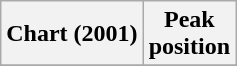<table class="wikitable plainrowheaders">
<tr>
<th scope="col">Chart (2001)</th>
<th scope="col">Peak<br>position</th>
</tr>
<tr>
</tr>
</table>
